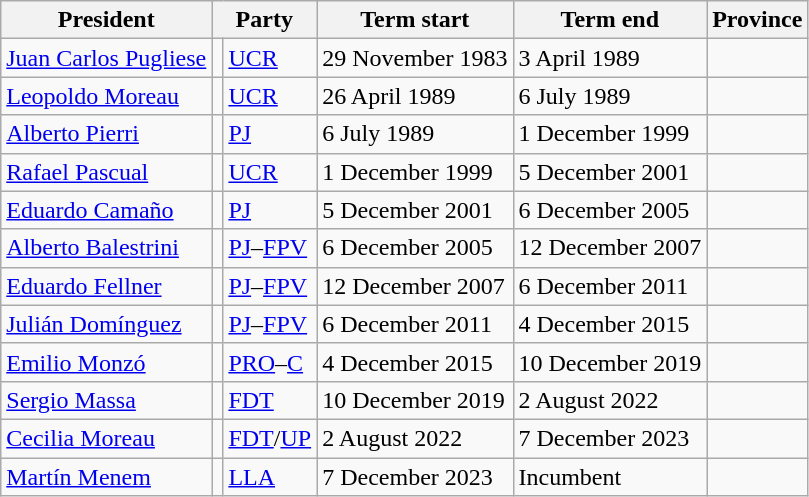<table class="wikitable">
<tr>
<th>President</th>
<th colspan="2">Party</th>
<th>Term start</th>
<th>Term end</th>
<th>Province</th>
</tr>
<tr>
<td><a href='#'>Juan Carlos Pugliese</a></td>
<td bgcolor=></td>
<td><a href='#'>UCR</a></td>
<td>29 November 1983</td>
<td>3 April 1989</td>
<td></td>
</tr>
<tr>
<td><a href='#'>Leopoldo Moreau</a></td>
<td bgcolor=></td>
<td><a href='#'>UCR</a></td>
<td>26 April 1989</td>
<td>6 July 1989</td>
<td></td>
</tr>
<tr>
<td><a href='#'>Alberto Pierri</a></td>
<td bgcolor=></td>
<td><a href='#'>PJ</a></td>
<td>6 July 1989</td>
<td>1 December 1999</td>
<td></td>
</tr>
<tr>
<td><a href='#'>Rafael Pascual</a></td>
<td bgcolor=></td>
<td><a href='#'>UCR</a></td>
<td>1 December 1999</td>
<td>5 December 2001</td>
<td></td>
</tr>
<tr>
<td><a href='#'>Eduardo Camaño</a></td>
<td bgcolor=></td>
<td><a href='#'>PJ</a></td>
<td>5 December 2001</td>
<td>6 December 2005</td>
<td></td>
</tr>
<tr>
<td><a href='#'>Alberto Balestrini</a></td>
<td bgcolor=></td>
<td><a href='#'>PJ</a>–<a href='#'>FPV</a></td>
<td>6 December 2005</td>
<td>12 December 2007</td>
<td></td>
</tr>
<tr>
<td><a href='#'>Eduardo Fellner</a></td>
<td bgcolor=></td>
<td><a href='#'>PJ</a>–<a href='#'>FPV</a></td>
<td>12 December 2007</td>
<td>6 December 2011</td>
<td></td>
</tr>
<tr>
<td><a href='#'>Julián Domínguez</a></td>
<td bgcolor=></td>
<td><a href='#'>PJ</a>–<a href='#'>FPV</a></td>
<td>6 December 2011</td>
<td>4 December 2015</td>
<td></td>
</tr>
<tr>
<td><a href='#'>Emilio Monzó</a></td>
<td bgcolor=></td>
<td><a href='#'>PRO</a>–<a href='#'>C</a></td>
<td>4 December 2015</td>
<td>10 December 2019</td>
<td></td>
</tr>
<tr>
<td><a href='#'>Sergio Massa</a></td>
<td bgcolor=></td>
<td><a href='#'>FDT</a></td>
<td>10 December 2019</td>
<td>2 August 2022</td>
<td></td>
</tr>
<tr>
<td><a href='#'>Cecilia Moreau</a></td>
<td bgcolor=></td>
<td><a href='#'>FDT</a>/<a href='#'>UP</a></td>
<td>2 August 2022</td>
<td>7 December 2023</td>
<td></td>
</tr>
<tr>
<td><a href='#'>Martín Menem</a></td>
<td bgcolor=></td>
<td><a href='#'>LLA</a></td>
<td>7 December 2023</td>
<td>Incumbent</td>
<td></td>
</tr>
</table>
